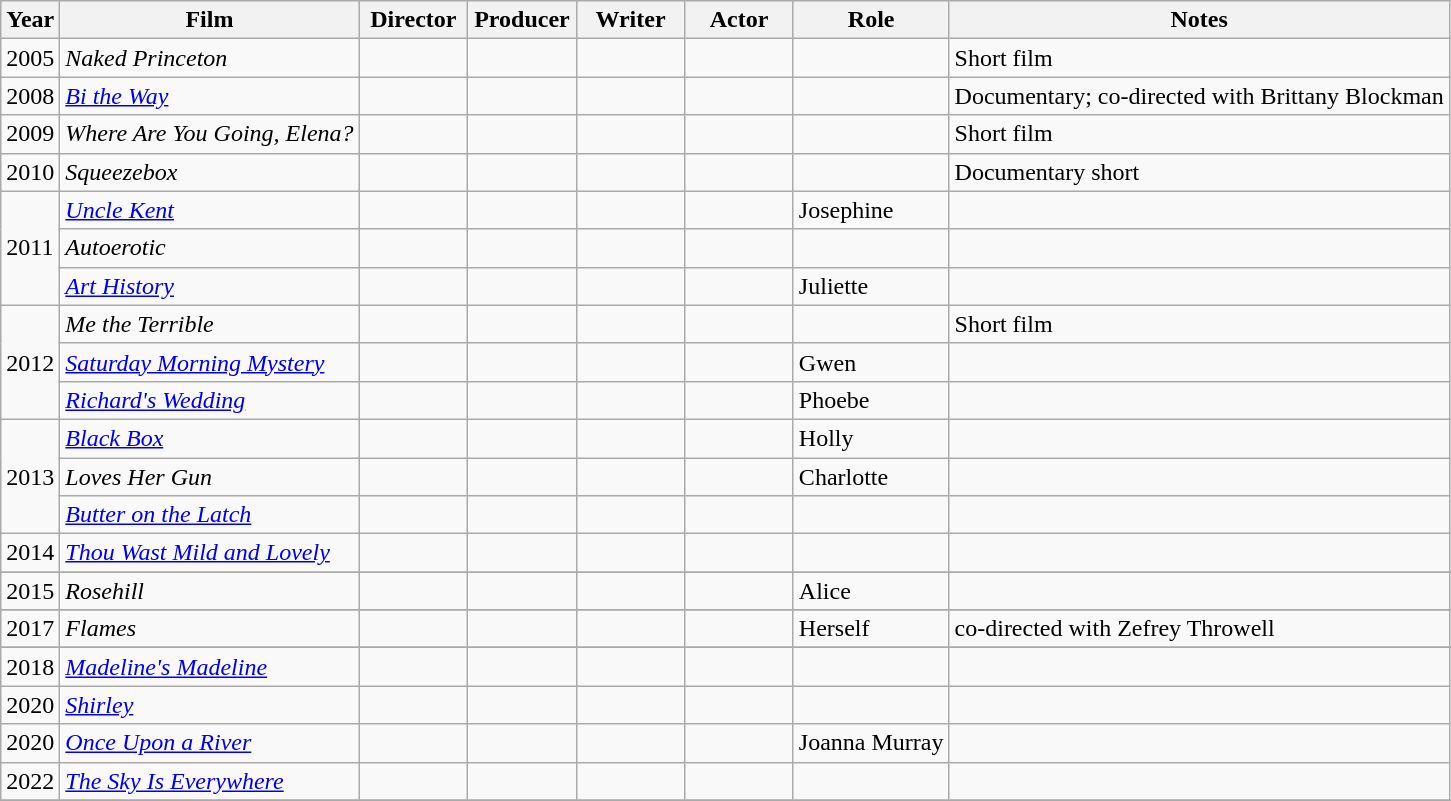<table class="wikitable sortable">
<tr>
<th style="width:26px;">Year</th>
<th>Film</th>
<th width=65>Director</th>
<th width=65>Producer</th>
<th width=65>Writer</th>
<th width=65>Actor</th>
<th>Role</th>
<th>Notes</th>
</tr>
<tr>
<td>2005</td>
<td><em>Naked Princeton</em></td>
<td></td>
<td></td>
<td></td>
<td></td>
<td></td>
<td>Short film</td>
</tr>
<tr>
<td>2008</td>
<td><em><a href='#'>Bi the Way</a></em></td>
<td></td>
<td></td>
<td></td>
<td></td>
<td></td>
<td>Documentary; co-directed with Brittany Blockman</td>
</tr>
<tr>
<td>2009</td>
<td><em>Where Are You Going, Elena?</em></td>
<td></td>
<td></td>
<td></td>
<td></td>
<td></td>
<td>Short film</td>
</tr>
<tr>
<td>2010</td>
<td><em>Squeezebox</em></td>
<td></td>
<td></td>
<td></td>
<td></td>
<td></td>
<td>Documentary short</td>
</tr>
<tr>
<td rowspan=3>2011</td>
<td><em><a href='#'>Uncle Kent</a></em></td>
<td></td>
<td></td>
<td></td>
<td></td>
<td>Josephine</td>
<td></td>
</tr>
<tr>
<td><em>Autoerotic</em></td>
<td></td>
<td></td>
<td></td>
<td></td>
<td></td>
<td></td>
</tr>
<tr>
<td><em><a href='#'>Art History</a></em></td>
<td></td>
<td></td>
<td></td>
<td></td>
<td>Juliette</td>
<td></td>
</tr>
<tr>
<td rowspan=3>2012</td>
<td><em>Me the Terrible</em></td>
<td></td>
<td></td>
<td></td>
<td></td>
<td></td>
<td>Short film</td>
</tr>
<tr>
<td><em><a href='#'>Saturday Morning Mystery</a></em></td>
<td></td>
<td></td>
<td></td>
<td></td>
<td>Gwen</td>
<td></td>
</tr>
<tr>
<td><em><a href='#'>Richard's Wedding</a></em></td>
<td></td>
<td></td>
<td></td>
<td></td>
<td>Phoebe</td>
<td></td>
</tr>
<tr>
<td rowspan=3>2013</td>
<td><em><a href='#'>Black Box</a></em></td>
<td></td>
<td></td>
<td></td>
<td></td>
<td>Holly</td>
<td></td>
</tr>
<tr>
<td><em>Loves Her Gun</em></td>
<td></td>
<td></td>
<td></td>
<td></td>
<td>Charlotte</td>
<td></td>
</tr>
<tr>
<td><em><a href='#'>Butter on the Latch</a></em></td>
<td></td>
<td></td>
<td></td>
<td></td>
<td></td>
<td></td>
</tr>
<tr>
<td>2014</td>
<td><em><a href='#'>Thou Wast Mild and Lovely</a></em></td>
<td></td>
<td></td>
<td></td>
<td></td>
<td></td>
<td></td>
</tr>
<tr>
</tr>
<tr>
<td>2015</td>
<td><em>Rosehill</em></td>
<td></td>
<td></td>
<td></td>
<td></td>
<td>Alice</td>
<td></td>
</tr>
<tr>
</tr>
<tr>
<td>2017</td>
<td><em>Flames</em></td>
<td></td>
<td></td>
<td></td>
<td></td>
<td>Herself</td>
<td>co-directed with Zefrey Throwell</td>
</tr>
<tr>
</tr>
<tr>
<td>2018</td>
<td><em><a href='#'>Madeline's Madeline</a></em></td>
<td></td>
<td></td>
<td></td>
<td></td>
<td></td>
<td></td>
</tr>
<tr>
<td>2020</td>
<td><em><a href='#'>Shirley</a></em></td>
<td></td>
<td></td>
<td></td>
<td></td>
<td></td>
<td></td>
</tr>
<tr>
<td>2020</td>
<td><em><a href='#'>Once Upon a River</a></em></td>
<td></td>
<td></td>
<td></td>
<td></td>
<td>Joanna Murray</td>
<td></td>
</tr>
<tr>
<td>2022</td>
<td><em><a href='#'>The Sky Is Everywhere</a></em></td>
<td></td>
<td></td>
<td></td>
<td></td>
<td></td>
<td></td>
</tr>
<tr>
</tr>
</table>
